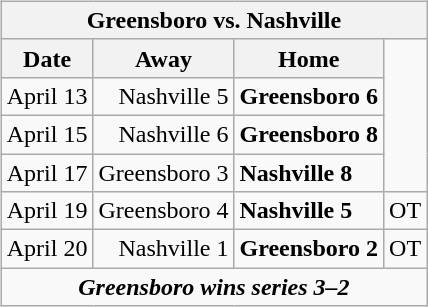<table cellspacing="10">
<tr>
<td valign="top"><br><table class="wikitable">
<tr>
<th bgcolor="#DDDDDD" colspan="4">Greensboro vs. Nashville</th>
</tr>
<tr>
<th>Date</th>
<th>Away</th>
<th>Home</th>
</tr>
<tr>
<td>April 13</td>
<td align="right">Nashville 5</td>
<td><strong>Greensboro 6</strong></td>
</tr>
<tr>
<td>April 15</td>
<td align="right">Nashville 6</td>
<td><strong>Greensboro 8</strong></td>
</tr>
<tr>
<td>April 17</td>
<td align="right">Greensboro 3</td>
<td><strong>Nashville 8</strong></td>
</tr>
<tr>
<td>April 19</td>
<td align="right">Greensboro 4</td>
<td><strong>Nashville 5</strong></td>
<td>OT</td>
</tr>
<tr>
<td>April 20</td>
<td align="right">Nashville 1</td>
<td><strong>Greensboro 2</strong></td>
<td>OT</td>
</tr>
<tr align="center">
<td colspan="4"><strong><em>Greensboro wins series 3–2</em></strong></td>
</tr>
</table>
</td>
</tr>
</table>
